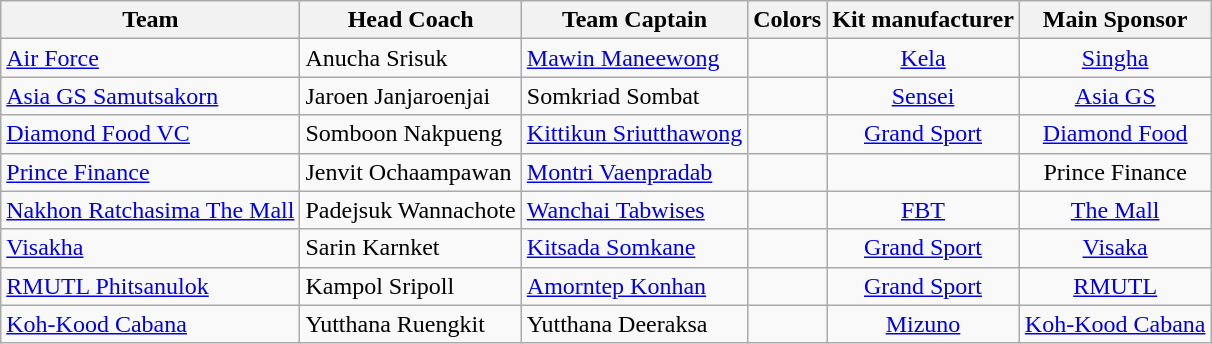<table class="wikitable sortable">
<tr>
<th>Team</th>
<th>Head Coach</th>
<th>Team Captain</th>
<th>Colors</th>
<th>Kit manufacturer</th>
<th>Main Sponsor</th>
</tr>
<tr>
<td><a href='#'>Air Force</a></td>
<td> Anucha Srisuk</td>
<td> <a href='#'>Mawin Maneewong</a></td>
<td align=center> </td>
<td align=center><a href='#'>Kela</a></td>
<td align=center><a href='#'>Singha</a></td>
</tr>
<tr>
<td><a href='#'>Asia GS Samutsakorn</a></td>
<td> Jaroen Janjaroenjai</td>
<td> Somkriad Sombat</td>
<td align=center> </td>
<td align=center><a href='#'>Sensei</a></td>
<td align=center><a href='#'>Asia GS</a></td>
</tr>
<tr>
<td><a href='#'>Diamond Food VC</a></td>
<td> Somboon Nakpueng</td>
<td> <a href='#'>Kittikun Sriutthawong</a></td>
<td align=center> </td>
<td align=center><a href='#'>Grand Sport</a></td>
<td align=center><a href='#'>Diamond Food</a></td>
</tr>
<tr>
<td><a href='#'>Prince Finance</a></td>
<td> Jenvit Ochaampawan</td>
<td> <a href='#'>Montri Vaenpradab</a></td>
<td align=center></td>
<td align=center></td>
<td align=center>Prince Finance</td>
</tr>
<tr>
<td><a href='#'>Nakhon Ratchasima The Mall</a></td>
<td> Padejsuk Wannachote</td>
<td> <a href='#'>Wanchai Tabwises</a></td>
<td align=center> </td>
<td align=center><a href='#'>FBT</a></td>
<td align=center><a href='#'>The Mall</a></td>
</tr>
<tr>
<td><a href='#'>Visakha</a></td>
<td>  Sarin Karnket</td>
<td> <a href='#'>Kitsada Somkane</a></td>
<td align=center> </td>
<td align=center><a href='#'>Grand Sport</a></td>
<td align=center><a href='#'>Visaka</a></td>
</tr>
<tr>
<td><a href='#'>RMUTL Phitsanulok</a></td>
<td> Kampol Sripoll</td>
<td> <a href='#'>Amorntep Konhan</a></td>
<td align=center> </td>
<td align=center><a href='#'>Grand Sport</a></td>
<td align=center><a href='#'>RMUTL</a></td>
</tr>
<tr>
<td><a href='#'>Koh-Kood Cabana</a></td>
<td> Yutthana Ruengkit</td>
<td> Yutthana Deeraksa</td>
<td align=center> </td>
<td align=center><a href='#'>Mizuno</a></td>
<td align=center><a href='#'>Koh-Kood Cabana</a></td>
</tr>
</table>
